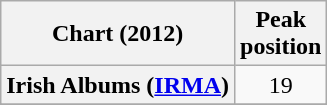<table class="wikitable sortable plainrowheaders" style="text-align:center">
<tr>
<th scope="col">Chart (2012)</th>
<th scope="col">Peak<br>position</th>
</tr>
<tr>
<th scope="row">Irish Albums (<a href='#'>IRMA</a>)</th>
<td style="text-align:center">19</td>
</tr>
<tr>
</tr>
<tr>
</tr>
</table>
